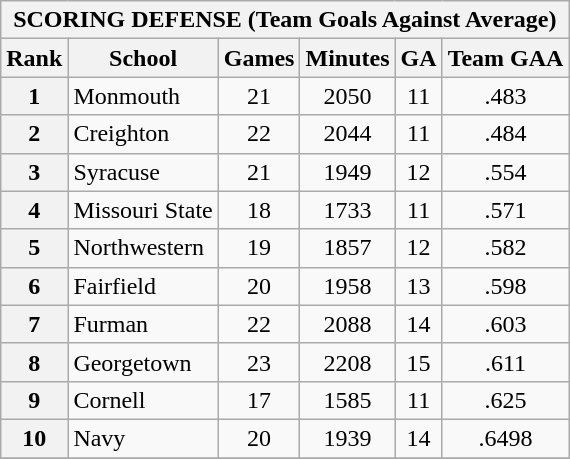<table class="wikitable">
<tr>
<th colspan=6>SCORING DEFENSE (Team Goals Against Average)</th>
</tr>
<tr>
<th>Rank</th>
<th>School</th>
<th>Games</th>
<th>Minutes</th>
<th>GA</th>
<th>Team GAA</th>
</tr>
<tr>
<th>1</th>
<td>Monmouth</td>
<td style="text-align:center;">21</td>
<td style="text-align:center;">2050</td>
<td style="text-align:center;">11</td>
<td style="text-align:center;">.483</td>
</tr>
<tr>
<th>2</th>
<td>Creighton</td>
<td style="text-align:center;">22</td>
<td style="text-align:center;">2044</td>
<td style="text-align:center;">11</td>
<td style="text-align:center;">.484</td>
</tr>
<tr>
<th>3</th>
<td>Syracuse</td>
<td style="text-align:center;">21</td>
<td style="text-align:center;">1949</td>
<td style="text-align:center;">12</td>
<td style="text-align:center;">.554</td>
</tr>
<tr>
<th>4</th>
<td>Missouri State</td>
<td style="text-align:center;">18</td>
<td style="text-align:center;">1733</td>
<td style="text-align:center;">11</td>
<td style="text-align:center;">.571</td>
</tr>
<tr>
<th>5</th>
<td>Northwestern</td>
<td style="text-align:center;">19</td>
<td style="text-align:center;">1857</td>
<td style="text-align:center;">12</td>
<td style="text-align:center;">.582</td>
</tr>
<tr>
<th>6</th>
<td>Fairfield</td>
<td style="text-align:center;">20</td>
<td style="text-align:center;">1958</td>
<td style="text-align:center;">13</td>
<td style="text-align:center;">.598</td>
</tr>
<tr>
<th>7</th>
<td>Furman</td>
<td style="text-align:center;">22</td>
<td style="text-align:center;">2088</td>
<td style="text-align:center;">14</td>
<td style="text-align:center;">.603</td>
</tr>
<tr>
<th>8</th>
<td>Georgetown</td>
<td style="text-align:center;">23</td>
<td style="text-align:center;">2208</td>
<td style="text-align:center;">15</td>
<td style="text-align:center;">.611</td>
</tr>
<tr>
<th>9</th>
<td>Cornell</td>
<td style="text-align:center;">17</td>
<td style="text-align:center;">1585</td>
<td style="text-align:center;">11</td>
<td style="text-align:center;">.625</td>
</tr>
<tr>
<th>10</th>
<td>Navy</td>
<td style="text-align:center;">20</td>
<td style="text-align:center;">1939</td>
<td style="text-align:center;">14</td>
<td style="text-align:center;">.6498</td>
</tr>
<tr>
</tr>
</table>
